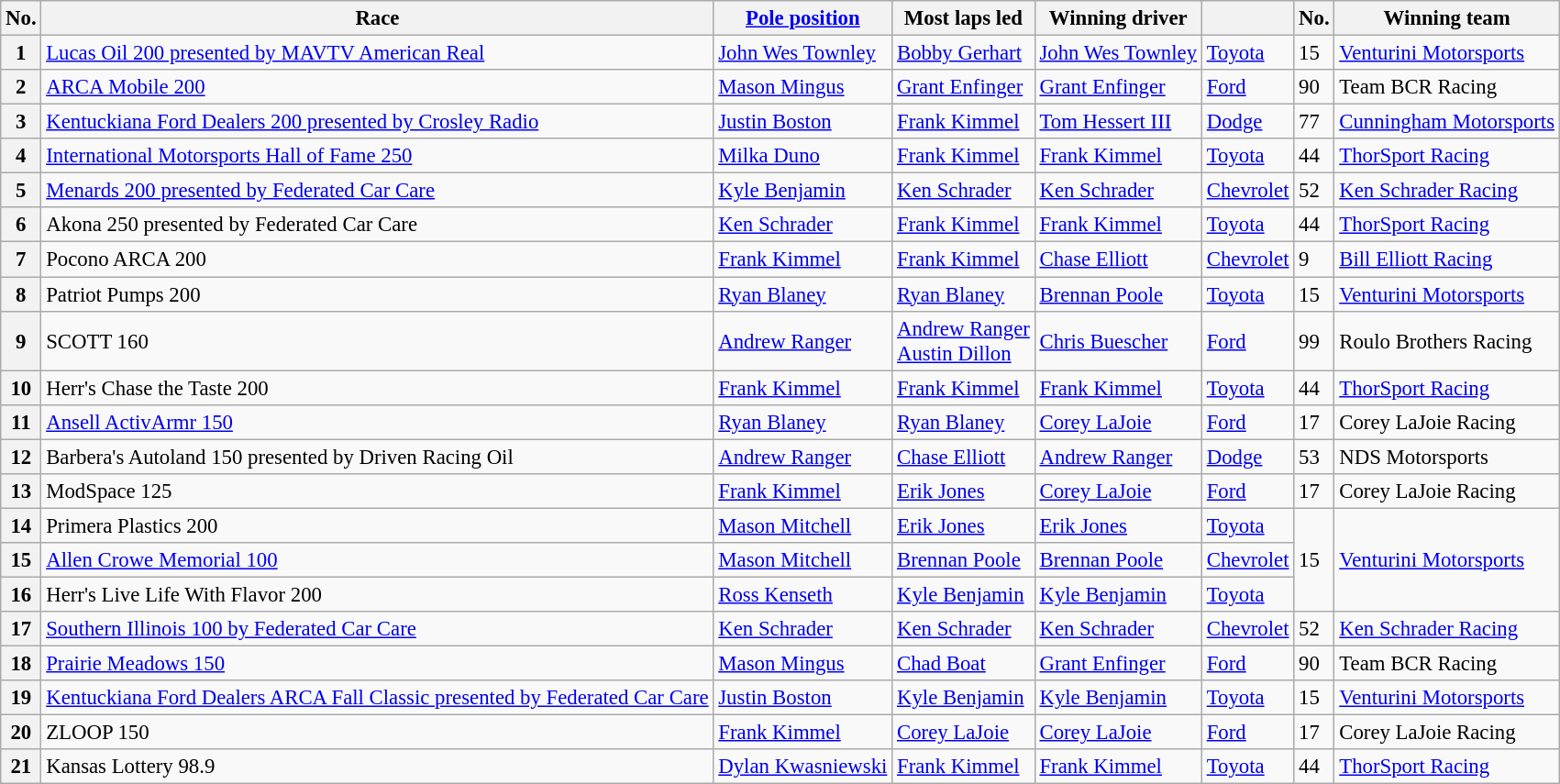<table class="wikitable sortable" style="font-size:95%">
<tr>
<th>No.</th>
<th>Race</th>
<th><a href='#'>Pole position</a></th>
<th>Most laps led</th>
<th>Winning driver</th>
<th></th>
<th>No.</th>
<th>Winning team</th>
</tr>
<tr>
<th>1</th>
<td><a href='#'>Lucas Oil 200 presented by MAVTV American Real</a></td>
<td><a href='#'>John Wes Townley</a></td>
<td><a href='#'>Bobby Gerhart</a></td>
<td><a href='#'>John Wes Townley</a></td>
<td><a href='#'>Toyota</a></td>
<td>15</td>
<td><a href='#'>Venturini Motorsports</a></td>
</tr>
<tr>
<th>2</th>
<td><a href='#'>ARCA Mobile 200</a></td>
<td><a href='#'>Mason Mingus</a></td>
<td><a href='#'>Grant Enfinger</a></td>
<td><a href='#'>Grant Enfinger</a></td>
<td><a href='#'>Ford</a></td>
<td>90</td>
<td>Team BCR Racing</td>
</tr>
<tr>
<th>3</th>
<td><a href='#'>Kentuckiana Ford Dealers 200 presented by Crosley Radio</a></td>
<td><a href='#'>Justin Boston</a></td>
<td><a href='#'>Frank Kimmel</a></td>
<td><a href='#'>Tom Hessert III</a></td>
<td><a href='#'>Dodge</a></td>
<td>77</td>
<td><a href='#'>Cunningham Motorsports</a></td>
</tr>
<tr>
<th>4</th>
<td><a href='#'>International Motorsports Hall of Fame 250</a></td>
<td><a href='#'>Milka Duno</a></td>
<td><a href='#'>Frank Kimmel</a></td>
<td><a href='#'>Frank Kimmel</a></td>
<td><a href='#'>Toyota</a></td>
<td>44</td>
<td><a href='#'>ThorSport Racing</a></td>
</tr>
<tr>
<th>5</th>
<td><a href='#'>Menards 200 presented by Federated Car Care</a></td>
<td><a href='#'>Kyle Benjamin</a></td>
<td><a href='#'>Ken Schrader</a></td>
<td><a href='#'>Ken Schrader</a></td>
<td><a href='#'>Chevrolet</a></td>
<td>52</td>
<td><a href='#'>Ken Schrader Racing</a></td>
</tr>
<tr>
<th>6</th>
<td>Akona 250 presented by Federated Car Care</td>
<td><a href='#'>Ken Schrader</a></td>
<td><a href='#'>Frank Kimmel</a></td>
<td><a href='#'>Frank Kimmel</a></td>
<td><a href='#'>Toyota</a></td>
<td>44</td>
<td><a href='#'>ThorSport Racing</a></td>
</tr>
<tr>
<th>7</th>
<td>Pocono ARCA 200</td>
<td><a href='#'>Frank Kimmel</a></td>
<td><a href='#'>Frank Kimmel</a></td>
<td><a href='#'>Chase Elliott</a></td>
<td><a href='#'>Chevrolet</a></td>
<td>9</td>
<td><a href='#'>Bill Elliott Racing</a></td>
</tr>
<tr>
<th>8</th>
<td>Patriot Pumps 200</td>
<td><a href='#'>Ryan Blaney</a></td>
<td><a href='#'>Ryan Blaney</a></td>
<td><a href='#'>Brennan Poole</a></td>
<td><a href='#'>Toyota</a></td>
<td>15</td>
<td><a href='#'>Venturini Motorsports</a></td>
</tr>
<tr>
<th>9</th>
<td>SCOTT 160</td>
<td><a href='#'>Andrew Ranger</a></td>
<td><a href='#'>Andrew Ranger</a> <br> <a href='#'>Austin Dillon</a></td>
<td><a href='#'>Chris Buescher</a></td>
<td><a href='#'>Ford</a></td>
<td>99</td>
<td>Roulo Brothers Racing</td>
</tr>
<tr>
<th>10</th>
<td>Herr's Chase the Taste 200</td>
<td><a href='#'>Frank Kimmel</a></td>
<td><a href='#'>Frank Kimmel</a></td>
<td><a href='#'>Frank Kimmel</a></td>
<td><a href='#'>Toyota</a></td>
<td>44</td>
<td><a href='#'>ThorSport Racing</a></td>
</tr>
<tr>
<th>11</th>
<td><a href='#'>Ansell ActivArmr 150</a></td>
<td><a href='#'>Ryan Blaney</a></td>
<td><a href='#'>Ryan Blaney</a></td>
<td><a href='#'>Corey LaJoie</a></td>
<td><a href='#'>Ford</a></td>
<td>17</td>
<td>Corey LaJoie Racing</td>
</tr>
<tr>
<th>12</th>
<td>Barbera's Autoland 150 presented by Driven Racing Oil</td>
<td><a href='#'>Andrew Ranger</a></td>
<td><a href='#'>Chase Elliott</a></td>
<td><a href='#'>Andrew Ranger</a></td>
<td><a href='#'>Dodge</a></td>
<td>53</td>
<td>NDS Motorsports</td>
</tr>
<tr>
<th>13</th>
<td>ModSpace 125</td>
<td><a href='#'>Frank Kimmel</a></td>
<td><a href='#'>Erik Jones</a></td>
<td><a href='#'>Corey LaJoie</a></td>
<td><a href='#'>Ford</a></td>
<td>17</td>
<td>Corey LaJoie Racing</td>
</tr>
<tr>
<th>14</th>
<td>Primera Plastics 200</td>
<td><a href='#'>Mason Mitchell</a></td>
<td><a href='#'>Erik Jones</a></td>
<td><a href='#'>Erik Jones</a></td>
<td><a href='#'>Toyota</a></td>
<td rowspan=3>15</td>
<td rowspan=3><a href='#'>Venturini Motorsports</a></td>
</tr>
<tr>
<th>15</th>
<td><a href='#'>Allen Crowe Memorial 100</a></td>
<td><a href='#'>Mason Mitchell</a></td>
<td><a href='#'>Brennan Poole</a></td>
<td><a href='#'>Brennan Poole</a></td>
<td><a href='#'>Chevrolet</a></td>
</tr>
<tr>
<th>16</th>
<td>Herr's Live Life With Flavor 200</td>
<td><a href='#'>Ross Kenseth</a></td>
<td><a href='#'>Kyle Benjamin</a></td>
<td><a href='#'>Kyle Benjamin</a></td>
<td><a href='#'>Toyota</a></td>
</tr>
<tr>
<th>17</th>
<td><a href='#'>Southern Illinois 100 by Federated Car Care</a></td>
<td><a href='#'>Ken Schrader</a></td>
<td><a href='#'>Ken Schrader</a></td>
<td><a href='#'>Ken Schrader</a></td>
<td><a href='#'>Chevrolet</a></td>
<td>52</td>
<td><a href='#'>Ken Schrader Racing</a></td>
</tr>
<tr>
<th>18</th>
<td><a href='#'>Prairie Meadows 150</a></td>
<td><a href='#'>Mason Mingus</a></td>
<td><a href='#'>Chad Boat</a></td>
<td><a href='#'>Grant Enfinger</a></td>
<td><a href='#'>Ford</a></td>
<td>90</td>
<td>Team BCR Racing</td>
</tr>
<tr>
<th>19</th>
<td><a href='#'>Kentuckiana Ford Dealers ARCA Fall Classic presented by Federated Car Care</a></td>
<td><a href='#'>Justin Boston</a></td>
<td><a href='#'>Kyle Benjamin</a></td>
<td><a href='#'>Kyle Benjamin</a></td>
<td><a href='#'>Toyota</a></td>
<td>15</td>
<td><a href='#'>Venturini Motorsports</a></td>
</tr>
<tr>
<th>20</th>
<td>ZLOOP 150</td>
<td><a href='#'>Frank Kimmel</a></td>
<td><a href='#'>Corey LaJoie</a></td>
<td><a href='#'>Corey LaJoie</a></td>
<td><a href='#'>Ford</a></td>
<td>17</td>
<td>Corey LaJoie Racing</td>
</tr>
<tr>
<th>21</th>
<td>Kansas Lottery 98.9</td>
<td><a href='#'>Dylan Kwasniewski</a></td>
<td><a href='#'>Frank Kimmel</a></td>
<td><a href='#'>Frank Kimmel</a></td>
<td><a href='#'>Toyota</a></td>
<td>44</td>
<td><a href='#'>ThorSport Racing</a></td>
</tr>
</table>
